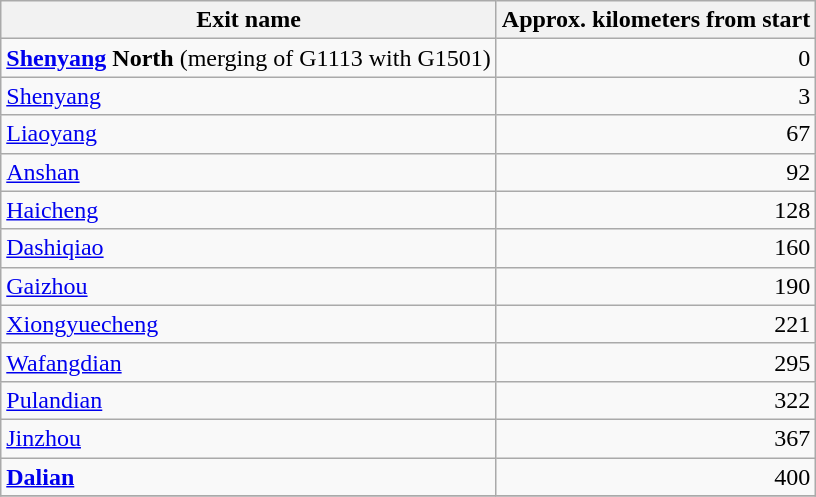<table class="wikitable">
<tr>
<th>Exit name</th>
<th>Approx. kilometers from start</th>
</tr>
<tr>
<td><strong><a href='#'>Shenyang</a> North</strong> (merging of G1113 with G1501)</td>
<td align="right">0</td>
</tr>
<tr>
<td><a href='#'>Shenyang</a></td>
<td align="right">3</td>
</tr>
<tr>
<td><a href='#'>Liaoyang</a></td>
<td align="right">67</td>
</tr>
<tr>
<td><a href='#'>Anshan</a></td>
<td align="right">92</td>
</tr>
<tr>
<td><a href='#'>Haicheng</a></td>
<td align="right">128</td>
</tr>
<tr>
<td><a href='#'>Dashiqiao</a></td>
<td align="right">160</td>
</tr>
<tr>
<td><a href='#'>Gaizhou</a></td>
<td align="right">190</td>
</tr>
<tr>
<td><a href='#'>Xiongyuecheng</a></td>
<td align="right">221</td>
</tr>
<tr>
<td><a href='#'>Wafangdian</a></td>
<td align="right">295</td>
</tr>
<tr>
<td><a href='#'>Pulandian</a></td>
<td align="right">322</td>
</tr>
<tr>
<td><a href='#'>Jinzhou</a></td>
<td align="right">367</td>
</tr>
<tr>
<td><strong><a href='#'>Dalian</a></strong></td>
<td align="right">400</td>
</tr>
<tr>
</tr>
</table>
